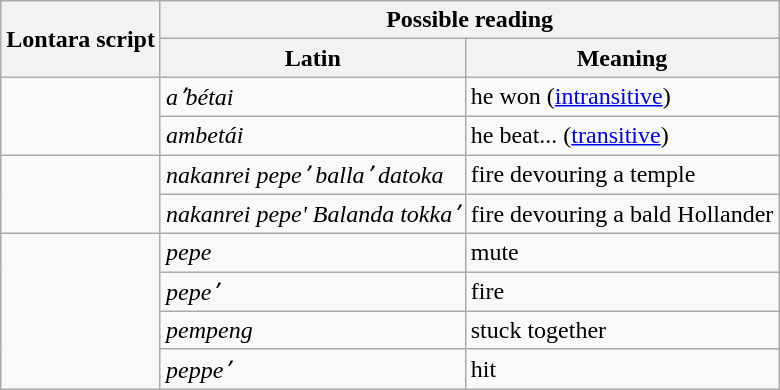<table class="wikitable">
<tr>
<th rowspan="2" style="text-align: center">Lontara script</th>
<th colspan="2" style="text-align: center">Possible reading</th>
</tr>
<tr>
<th style="text-align: center">Latin</th>
<th style="text-align: center">Meaning</th>
</tr>
<tr>
<td rowspan="2" style="text-align: center"></td>
<td><em>aʼbétai</em></td>
<td>he won (<a href='#'>intransitive</a>)</td>
</tr>
<tr>
<td><em>ambetái</em></td>
<td>he beat... (<a href='#'>transitive</a>)</td>
</tr>
<tr>
<td rowspan="2" style="text-align: center"></td>
<td><em>nakanrei pepeʼ ballaʼ datoka</em></td>
<td>fire devouring a temple</td>
</tr>
<tr>
<td><em>nakanrei pepe' Balanda tokkaʼ</em></td>
<td>fire devouring a bald Hollander</td>
</tr>
<tr>
<td rowspan="4" style="text-align: center"></td>
<td><em>pepe</em></td>
<td>mute</td>
</tr>
<tr>
<td><em>pepeʼ</em></td>
<td>fire</td>
</tr>
<tr>
<td><em>pempeng</em></td>
<td>stuck together</td>
</tr>
<tr>
<td><em>peppeʼ</em></td>
<td>hit</td>
</tr>
</table>
